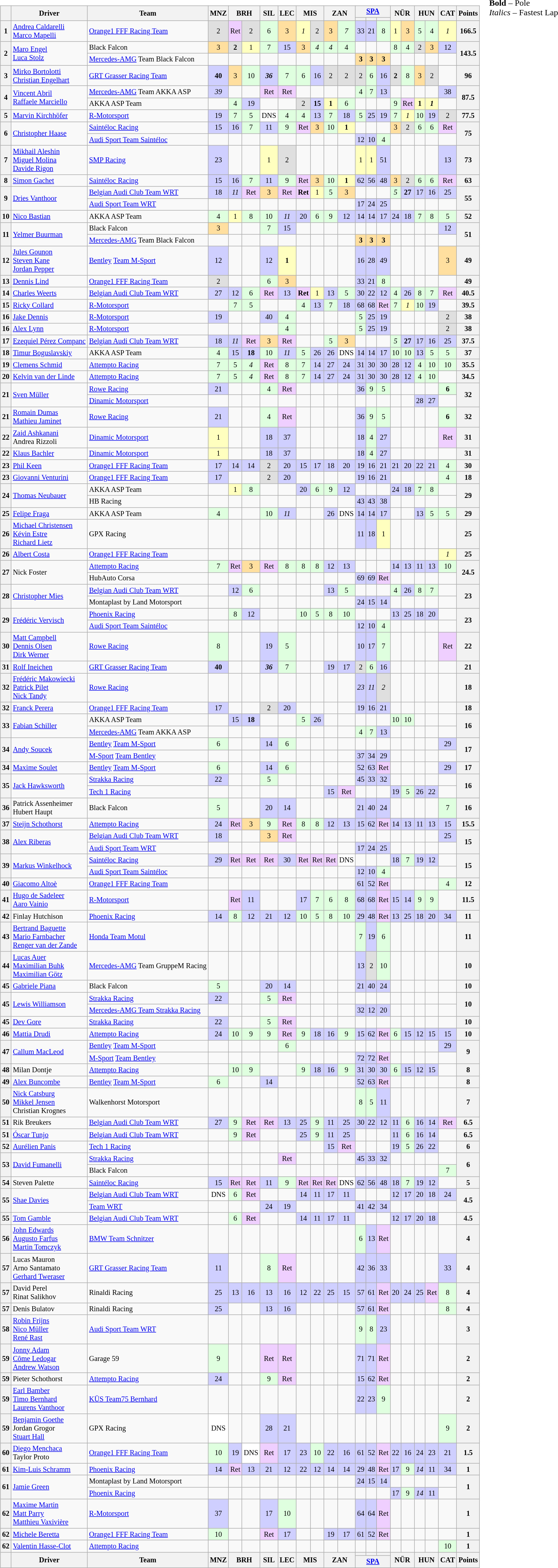<table>
<tr>
<td valign="top"><br><table class="wikitable" style="font-size: 85%; text-align:center;">
<tr>
<th rowspan=2></th>
<th rowspan=2>Driver</th>
<th rowspan=2>Team</th>
<th rowspan=2>MNZ<br></th>
<th rowspan=2 colspan=2>BRH<br></th>
<th rowspan=2>SIL<br></th>
<th rowspan=2>LEC<br></th>
<th rowspan=2 colspan=2>MIS<br></th>
<th rowspan=2 colspan=2>ZAN<br></th>
<th colspan=3><a href='#'>SPA</a><br></th>
<th rowspan=2 colspan=2>NÜR<br></th>
<th rowspan=2 colspan=2>HUN<br></th>
<th rowspan=2>CAT<br></th>
<th rowspan=2>Points</th>
</tr>
<tr>
<th></th>
<th></th>
<th></th>
</tr>
<tr>
<th>1</th>
<td align=left> <a href='#'>Andrea Caldarelli</a><br> <a href='#'>Marco Mapelli</a></td>
<td align=left> <a href='#'>Orange1 FFF Racing Team</a></td>
<td style="background:#DFDFDF;">2</td>
<td style="background:#EFCFFF;">Ret</td>
<td style="background:#DFDFDF;">2</td>
<td style="background:#DFFFDF;">6</td>
<td style="background:#FFDF9F;">3</td>
<td style="background:#FFFFBF;"><em>1</em></td>
<td style="background:#DFDFDF;">2</td>
<td style="background:#FFDF9F;">3</td>
<td style="background:#DFFFDF;"><em>7</em></td>
<td style="background:#CFCFFF;">33</td>
<td style="background:#CFCFFF;">21</td>
<td style="background:#DFFFDF;">8</td>
<td style="background:#FFFFBF;">1</td>
<td style="background:#FFDF9F;">3</td>
<td style="background:#DFFFDF;">5</td>
<td style="background:#DFFFDF;">4</td>
<td style="background:#FFFFBF;"><em>1</em></td>
<th>166.5</th>
</tr>
<tr>
<th rowspan=2>2</th>
<td rowspan=2 align=left> <a href='#'>Maro Engel</a><br> <a href='#'>Luca Stolz</a></td>
<td align=left> Black Falcon</td>
<td style="background:#FFDF9F;">3</td>
<td style="background:#DFDFDF;"><strong>2</strong></td>
<td style="background:#FFFFBF;">1</td>
<td style="background:#DFFFDF;">7</td>
<td style="background:#CFCFFF;">15</td>
<td style="background:#FFDF9F;">3</td>
<td style="background:#DFFFDF;"><em>4</em></td>
<td style="background:#DFFFDF;"><em>4</em></td>
<td style="background:#DFFFDF;">4</td>
<td></td>
<td></td>
<td></td>
<td style="background:#DFFFDF;">8</td>
<td style="background:#DFFFDF;">4</td>
<td style="background:#DFDFDF;">2</td>
<td style="background:#FFDF9F;">3</td>
<td style="background:#CFCFFF;">12</td>
<th rowspan=2>143.5</th>
</tr>
<tr>
<td align=left> <a href='#'>Mercedes-AMG</a> Team Black Falcon</td>
<td></td>
<td></td>
<td></td>
<td></td>
<td></td>
<td></td>
<td></td>
<td></td>
<td></td>
<td style="background:#FFDF9F;"><strong>3</strong></td>
<td style="background:#FFDF9F;"><strong>3</strong></td>
<td style="background:#FFDF9F;"><strong>3</strong></td>
<td></td>
<td></td>
<td></td>
<td></td>
<td></td>
</tr>
<tr>
<th>3</th>
<td align=left> <a href='#'>Mirko Bortolotti</a><br> <a href='#'>Christian Engelhart</a></td>
<td align=left> <a href='#'>GRT Grasser Racing Team</a></td>
<td style="background:#CFCFFF;"><strong>40</strong></td>
<td style="background:#FFDF9F;">3</td>
<td style="background:#DFFFDF;">10</td>
<td style="background:#CFCFFF;"><strong><em>36</em></strong></td>
<td style="background:#DFFFDF;">7</td>
<td style="background:#DFFFDF;">6</td>
<td style="background:#CFCFFF;">16</td>
<td style="background:#DFDFDF;">2</td>
<td style="background:#DFDFDF;">2</td>
<td style="background:#DFDFDF;">2</td>
<td style="background:#DFFFDF;">6</td>
<td style="background:#CFCFFF;">16</td>
<td style="background:#DFDFDF;"><strong>2</strong></td>
<td style="background:#DFFFDF;">8</td>
<td style="background:#FFDF9F;">3</td>
<td style="background:#DFDFDF;">2</td>
<td></td>
<th>96</th>
</tr>
<tr>
<th rowspan=2>4</th>
<td rowspan=2 align=left> <a href='#'>Vincent Abril</a><br> <a href='#'>Raffaele Marciello</a></td>
<td align=left> <a href='#'>Mercedes-AMG</a> Team AKKA ASP</td>
<td style="background:#CFCFFF;"><em>39</em></td>
<td></td>
<td></td>
<td style="background:#EFCFFF;">Ret</td>
<td style="background:#EFCFFF;">Ret</td>
<td></td>
<td></td>
<td></td>
<td></td>
<td style="background:#DFFFDF;">4</td>
<td style="background:#DFFFDF;">7</td>
<td style="background:#CFCFFF;">13</td>
<td></td>
<td></td>
<td></td>
<td></td>
<td style="background:#CFCFFF;">38</td>
<th rowspan=2>87.5</th>
</tr>
<tr>
<td align=left> AKKA ASP Team</td>
<td></td>
<td style="background:#DFFFDF;">4</td>
<td style="background:#CFCFFF;">19</td>
<td></td>
<td></td>
<td style="background:#DFDFDF;">2</td>
<td style="background:#CFCFFF;"><strong>15</strong></td>
<td style="background:#FFFFBF;"><strong>1</strong></td>
<td style="background:#DFFFDF;">6</td>
<td></td>
<td></td>
<td></td>
<td style="background:#DFFFDF;">9</td>
<td style="background:#EFCFFF;">Ret</td>
<td style="background:#FFFFBF;"><strong>1</strong></td>
<td style="background:#FFFFBF;"><strong><em>1</em></strong></td>
<td></td>
</tr>
<tr>
<th>5</th>
<td align=left> <a href='#'>Marvin Kirchhöfer</a></td>
<td align=left> <a href='#'>R-Motorsport</a></td>
<td style="background:#CFCFFF;">19</td>
<td style="background:#DFFFDF;">7</td>
<td style="background:#DFFFDF;">5</td>
<td style="background:#FFFFFF;">DNS</td>
<td style="background:#DFFFDF;">4</td>
<td style="background:#DFFFDF;">4</td>
<td style="background:#CFCFFF;">13</td>
<td style="background:#DFFFDF;">7</td>
<td style="background:#CFCFFF;">18</td>
<td style="background:#DFFFDF;">5</td>
<td style="background:#CFCFFF;">25</td>
<td style="background:#CFCFFF;">19</td>
<td style="background:#DFFFDF;">7</td>
<td style="background:#FFFFBF;"><em>1</em></td>
<td style="background:#DFFFDF;">10</td>
<td style="background:#CFCFFF;">19</td>
<td style="background:#DFDFDF;">2</td>
<th>77.5</th>
</tr>
<tr>
<th rowspan=2>6</th>
<td rowspan=2 align=left> <a href='#'>Christopher Haase</a></td>
<td align=left> <a href='#'>Saintéloc Racing</a></td>
<td style="background:#CFCFFF;">15</td>
<td style="background:#CFCFFF;">16</td>
<td style="background:#DFFFDF;">7</td>
<td style="background:#CFCFFF;">11</td>
<td style="background:#DFFFDF;">9</td>
<td style="background:#EFCFFF;">Ret</td>
<td style="background:#FFDF9F;">3</td>
<td style="background:#DFFFDF;">10</td>
<td style="background:#FFFFBF;"><strong>1</strong></td>
<td></td>
<td></td>
<td></td>
<td style="background:#FFDF9F;">3</td>
<td style="background:#DFDFDF;">2</td>
<td style="background:#DFFFDF;">6</td>
<td style="background:#DFFFDF;">6</td>
<td style="background:#EFCFFF;">Ret</td>
<th rowspan=2>75</th>
</tr>
<tr>
<td align=left> <a href='#'>Audi Sport Team Saintéloc</a></td>
<td></td>
<td></td>
<td></td>
<td></td>
<td></td>
<td></td>
<td></td>
<td></td>
<td></td>
<td style="background:#CFCFFF;">12</td>
<td style="background:#CFCFFF;">10</td>
<td style="background:#DFFFDF;">4</td>
<td></td>
<td></td>
<td></td>
<td></td>
<td></td>
</tr>
<tr>
<th>7</th>
<td align=left> <a href='#'>Mikhail Aleshin</a><br> <a href='#'>Miguel Molina</a><br> <a href='#'>Davide Rigon</a></td>
<td align=left> <a href='#'>SMP Racing</a></td>
<td style="background:#CFCFFF;">23</td>
<td></td>
<td></td>
<td style="background:#FFFFBF;">1</td>
<td style="background:#DFDFDF;">2</td>
<td></td>
<td></td>
<td></td>
<td></td>
<td style="background:#FFFFBF;">1</td>
<td style="background:#FFFFBF;">1</td>
<td style="background:#CFCFFF;">51</td>
<td></td>
<td></td>
<td></td>
<td></td>
<td style="background:#CFCFFF;">13</td>
<th>73</th>
</tr>
<tr>
<th>8</th>
<td align=left> <a href='#'>Simon Gachet</a></td>
<td align=left> <a href='#'>Saintéloc Racing</a></td>
<td style="background:#CFCFFF;">15</td>
<td style="background:#CFCFFF;">16</td>
<td style="background:#DFFFDF;">7</td>
<td style="background:#CFCFFF;">11</td>
<td style="background:#DFFFDF;">9</td>
<td style="background:#EFCFFF;">Ret</td>
<td style="background:#FFDF9F;">3</td>
<td style="background:#DFFFDF;">10</td>
<td style="background:#FFFFBF;"><strong>1</strong></td>
<td style="background:#CFCFFF;">62</td>
<td style="background:#CFCFFF;">56</td>
<td style="background:#CFCFFF;">48</td>
<td style="background:#FFDF9F;">3</td>
<td style="background:#DFDFDF;">2</td>
<td style="background:#DFFFDF;">6</td>
<td style="background:#DFFFDF;">6</td>
<td style="background:#EFCFFF;">Ret</td>
<th>63</th>
</tr>
<tr>
<th rowspan=2>9</th>
<td rowspan=2 align=left> <a href='#'>Dries Vanthoor</a></td>
<td align=left> <a href='#'>Belgian Audi Club Team WRT</a></td>
<td style="background:#CFCFFF;">18</td>
<td style="background:#CFCFFF;"><em>11</em></td>
<td style="background:#EFCFFF;">Ret</td>
<td style="background:#FFDF9F;">3</td>
<td style="background:#EFCFFF;">Ret</td>
<td style="background:#EFCFFF;"><strong>Ret</strong></td>
<td style="background:#FFFFBF;">1</td>
<td style="background:#DFFFDF;">5</td>
<td style="background:#FFDF9F;">3</td>
<td></td>
<td></td>
<td></td>
<td style="background:#DFFFDF;"><em>5</em></td>
<td style="background:#CFCFFF;"><strong>27</strong></td>
<td style="background:#CFCFFF;">17</td>
<td style="background:#CFCFFF;">16</td>
<td style="background:#CFCFFF;">25</td>
<th rowspan=2>55</th>
</tr>
<tr>
<td align=left> <a href='#'>Audi Sport Team WRT</a></td>
<td></td>
<td></td>
<td></td>
<td></td>
<td></td>
<td></td>
<td></td>
<td></td>
<td></td>
<td style="background:#CFCFFF;">17</td>
<td style="background:#CFCFFF;">24</td>
<td style="background:#CFCFFF;">25</td>
<td></td>
<td></td>
<td></td>
<td></td>
<td></td>
</tr>
<tr>
<th>10</th>
<td align=left> <a href='#'>Nico Bastian</a></td>
<td align=left> AKKA ASP Team</td>
<td style="background:#DFFFDF;">4</td>
<td style="background:#FFFFBF;">1</td>
<td style="background:#DFFFDF;">8</td>
<td style="background:#DFFFDF;">10</td>
<td style="background:#CFCFFF;"><em>11</em></td>
<td style="background:#CFCFFF;">20</td>
<td style="background:#DFFFDF;">6</td>
<td style="background:#DFFFDF;">9</td>
<td style="background:#CFCFFF;">12</td>
<td style="background:#CFCFFF;">14</td>
<td style="background:#CFCFFF;">14</td>
<td style="background:#CFCFFF;">17</td>
<td style="background:#CFCFFF;">24</td>
<td style="background:#CFCFFF;">18</td>
<td style="background:#DFFFDF;">7</td>
<td style="background:#DFFFDF;">8</td>
<td style="background:#DFFFDF;">5</td>
<th>52</th>
</tr>
<tr>
<th rowspan=2>11</th>
<td rowspan=2 align=left> <a href='#'>Yelmer Buurman</a></td>
<td align=left> Black Falcon</td>
<td style="background:#FFDF9F;">3</td>
<td></td>
<td></td>
<td style="background:#DFFFDF;">7</td>
<td style="background:#CFCFFF;">15</td>
<td></td>
<td></td>
<td></td>
<td></td>
<td></td>
<td></td>
<td></td>
<td></td>
<td></td>
<td></td>
<td></td>
<td style="background:#CFCFFF;">12</td>
<th rowspan=2>51</th>
</tr>
<tr>
<td align=left> <a href='#'>Mercedes-AMG</a> Team Black Falcon</td>
<td></td>
<td></td>
<td></td>
<td></td>
<td></td>
<td></td>
<td></td>
<td></td>
<td></td>
<td style="background:#FFDF9F;"><strong>3</strong></td>
<td style="background:#FFDF9F;"><strong>3</strong></td>
<td style="background:#FFDF9F;"><strong>3</strong></td>
<td></td>
<td></td>
<td></td>
<td></td>
<td></td>
</tr>
<tr>
<th>12</th>
<td align=left> <a href='#'>Jules Gounon</a><br> <a href='#'>Steven Kane</a><br> <a href='#'>Jordan Pepper</a></td>
<td align=left> <a href='#'>Bentley</a> <a href='#'>Team M-Sport</a></td>
<td style="background:#CFCFFF;">12</td>
<td></td>
<td></td>
<td style="background:#CFCFFF;">12</td>
<td style="background:#FFFFBF;"><strong>1</strong></td>
<td></td>
<td></td>
<td></td>
<td></td>
<td style="background:#CFCFFF;">16</td>
<td style="background:#CFCFFF;">28</td>
<td style="background:#CFCFFF;">49</td>
<td></td>
<td></td>
<td></td>
<td></td>
<td style="background:#FFDF9F;">3</td>
<th>49</th>
</tr>
<tr>
<th>13</th>
<td align=left> <a href='#'>Dennis Lind</a></td>
<td align=left> <a href='#'>Orange1 FFF Racing Team</a></td>
<td style="background:#DFDFDF;">2</td>
<td></td>
<td></td>
<td style="background:#DFFFDF;">6</td>
<td style="background:#FFDF9F;">3</td>
<td></td>
<td></td>
<td></td>
<td></td>
<td style="background:#CFCFFF;">33</td>
<td style="background:#CFCFFF;">21</td>
<td style="background:#DFFFDF;">8</td>
<td></td>
<td></td>
<td></td>
<td></td>
<td></td>
<th>49</th>
</tr>
<tr>
<th>14</th>
<td align=left> <a href='#'>Charles Weerts</a></td>
<td align=left> <a href='#'>Belgian Audi Club Team WRT</a></td>
<td style="background:#CFCFFF;">27</td>
<td style="background:#CFCFFF;">12</td>
<td style="background:#DFFFDF;">6</td>
<td style="background:#EFCFFF;">Ret</td>
<td style="background:#CFCFFF;">13</td>
<td style="background:#EFCFFF;"><strong>Ret</strong></td>
<td style="background:#FFFFBF;">1</td>
<td style="background:#CFCFFF;">13</td>
<td style="background:#DFFFDF;">5</td>
<td style="background:#CFCFFF;">30</td>
<td style="background:#CFCFFF;">22</td>
<td style="background:#CFCFFF;">12</td>
<td style="background:#DFFFDF;">4</td>
<td style="background:#CFCFFF;">26</td>
<td style="background:#DFFFDF;">8</td>
<td style="background:#DFFFDF;">7</td>
<td style="background:#EFCFFF;">Ret</td>
<th>40.5</th>
</tr>
<tr>
<th>15</th>
<td align=left> <a href='#'>Ricky Collard</a></td>
<td align=left> <a href='#'>R-Motorsport</a></td>
<td></td>
<td style="background:#DFFFDF;">7</td>
<td style="background:#DFFFDF;">5</td>
<td></td>
<td></td>
<td style="background:#DFFFDF;">4</td>
<td style="background:#CFCFFF;">13</td>
<td style="background:#DFFFDF;">7</td>
<td style="background:#CFCFFF;">18</td>
<td style="background:#CFCFFF;">68</td>
<td style="background:#CFCFFF;">68</td>
<td style="background:#EFCFFF;">Ret</td>
<td style="background:#DFFFDF;">7</td>
<td style="background:#FFFFBF;"><em>1</em></td>
<td style="background:#DFFFDF;">10</td>
<td style="background:#CFCFFF;">19</td>
<td></td>
<th>39.5</th>
</tr>
<tr>
<th>16</th>
<td align=left> <a href='#'>Jake Dennis</a></td>
<td align=left> <a href='#'>R-Motorsport</a></td>
<td style="background:#CFCFFF;">19</td>
<td></td>
<td></td>
<td style="background:#CFCFFF;">40</td>
<td style="background:#DFFFDF;">4</td>
<td></td>
<td></td>
<td></td>
<td></td>
<td style="background:#DFFFDF;">5</td>
<td style="background:#CFCFFF;">25</td>
<td style="background:#CFCFFF;">19</td>
<td></td>
<td></td>
<td></td>
<td></td>
<td style="background:#DFDFDF;">2</td>
<th>38</th>
</tr>
<tr>
<th>16</th>
<td align=left> <a href='#'>Alex Lynn</a></td>
<td align=left> <a href='#'>R-Motorsport</a></td>
<td></td>
<td></td>
<td></td>
<td></td>
<td style="background:#DFFFDF;">4</td>
<td></td>
<td></td>
<td></td>
<td></td>
<td style="background:#DFFFDF;">5</td>
<td style="background:#CFCFFF;">25</td>
<td style="background:#CFCFFF;">19</td>
<td></td>
<td></td>
<td></td>
<td></td>
<td style="background:#DFDFDF;">2</td>
<th>38</th>
</tr>
<tr>
<th>17</th>
<td align=left> <a href='#'>Ezequiel Pérez Companc</a></td>
<td align=left> <a href='#'>Belgian Audi Club Team WRT</a></td>
<td style="background:#CFCFFF;">18</td>
<td style="background:#CFCFFF;"><em>11</em></td>
<td style="background:#EFCFFF;">Ret</td>
<td style="background:#FFDF9F;">3</td>
<td style="background:#EFCFFF;">Ret</td>
<td></td>
<td></td>
<td style="background:#DFFFDF;">5</td>
<td style="background:#FFDF9F;">3</td>
<td></td>
<td></td>
<td></td>
<td style="background:#DFFFDF;"><em>5</em></td>
<td style="background:#CFCFFF;"><strong>27</strong></td>
<td style="background:#CFCFFF;">17</td>
<td style="background:#CFCFFF;">16</td>
<td style="background:#CFCFFF;">25</td>
<th>37.5</th>
</tr>
<tr>
<th>18</th>
<td align=left> <a href='#'>Timur Boguslavskiy</a></td>
<td align=left> AKKA ASP Team</td>
<td style="background:#DFFFDF;">4</td>
<td style="background:#CFCFFF;">15</td>
<td style="background:#CFCFFF;"><strong>18</strong></td>
<td style="background:#DFFFDF;">10</td>
<td style="background:#CFCFFF;"><em>11</em></td>
<td style="background:#DFFFDF;">5</td>
<td style="background:#CFCFFF;">26</td>
<td style="background:#CFCFFF;">26</td>
<td style="background:#FFFFFF;">DNS</td>
<td style="background:#CFCFFF;">14</td>
<td style="background:#CFCFFF;">14</td>
<td style="background:#CFCFFF;">17</td>
<td style="background:#DFFFDF;">10</td>
<td style="background:#DFFFDF;">10</td>
<td style="background:#CFCFFF;">13</td>
<td style="background:#DFFFDF;">5</td>
<td style="background:#DFFFDF;">5</td>
<th>37</th>
</tr>
<tr>
<th>19</th>
<td align=left> <a href='#'>Clemens Schmid</a></td>
<td align=left> <a href='#'>Attempto Racing</a></td>
<td style="background:#DFFFDF;">7</td>
<td style="background:#DFFFDF;">5</td>
<td style="background:#DFFFDF;"><em>4</em></td>
<td style="background:#EFCFFF;">Ret</td>
<td style="background:#DFFFDF;">8</td>
<td style="background:#DFFFDF;">7</td>
<td style="background:#CFCFFF;">14</td>
<td style="background:#CFCFFF;">27</td>
<td style="background:#CFCFFF;">24</td>
<td style="background:#CFCFFF;">31</td>
<td style="background:#CFCFFF;">30</td>
<td style="background:#CFCFFF;">30</td>
<td style="background:#CFCFFF;">28</td>
<td style="background:#CFCFFF;">12</td>
<td style="background:#DFFFDF;">4</td>
<td style="background:#DFFFDF;">10</td>
<td style="background:#DFFFDF;">10</td>
<th>35.5</th>
</tr>
<tr>
<th>20</th>
<td align=left> <a href='#'>Kelvin van der Linde</a></td>
<td align=left> <a href='#'>Attempto Racing</a></td>
<td style="background:#DFFFDF;">7</td>
<td style="background:#DFFFDF;">5</td>
<td style="background:#DFFFDF;"><em>4</em></td>
<td style="background:#EFCFFF;">Ret</td>
<td style="background:#DFFFDF;">8</td>
<td style="background:#DFFFDF;">7</td>
<td style="background:#CFCFFF;">14</td>
<td style="background:#CFCFFF;">27</td>
<td style="background:#CFCFFF;">24</td>
<td style="background:#CFCFFF;">31</td>
<td style="background:#CFCFFF;">30</td>
<td style="background:#CFCFFF;">30</td>
<td style="background:#CFCFFF;">28</td>
<td style="background:#CFCFFF;">12</td>
<td style="background:#DFFFDF;">4</td>
<td style="background:#DFFFDF;">10</td>
<td></td>
<th>34.5</th>
</tr>
<tr>
<th rowspan=2>21</th>
<td rowspan=2 align=left> <a href='#'>Sven Müller</a></td>
<td align=left> <a href='#'>Rowe Racing</a></td>
<td style="background:#CFCFFF;">21</td>
<td></td>
<td></td>
<td style="background:#DFFFDF;">4</td>
<td style="background:#EFCFFF;">Ret</td>
<td></td>
<td></td>
<td></td>
<td></td>
<td style="background:#CFCFFF;">36</td>
<td style="background:#DFFFDF;">9</td>
<td style="background:#DFFFDF;">5</td>
<td></td>
<td></td>
<td></td>
<td></td>
<td style="background:#DFFFDF;"><strong>6</strong></td>
<th rowspan=2>32</th>
</tr>
<tr>
<td align=left> <a href='#'>Dinamic Motorsport</a></td>
<td></td>
<td></td>
<td></td>
<td></td>
<td></td>
<td></td>
<td></td>
<td></td>
<td></td>
<td></td>
<td></td>
<td></td>
<td></td>
<td></td>
<td style="background:#CFCFFF;">28</td>
<td style="background:#CFCFFF;">27</td>
<td></td>
</tr>
<tr>
<th>21</th>
<td align=left> <a href='#'>Romain Dumas</a><br> <a href='#'>Mathieu Jaminet</a></td>
<td align=left> <a href='#'>Rowe Racing</a></td>
<td style="background:#CFCFFF;">21</td>
<td></td>
<td></td>
<td style="background:#DFFFDF;">4</td>
<td style="background:#EFCFFF;">Ret</td>
<td></td>
<td></td>
<td></td>
<td></td>
<td style="background:#CFCFFF;">36</td>
<td style="background:#DFFFDF;">9</td>
<td style="background:#DFFFDF;">5</td>
<td></td>
<td></td>
<td></td>
<td></td>
<td style="background:#DFFFDF;"><strong>6</strong></td>
<th>32</th>
</tr>
<tr>
<th>22</th>
<td align=left> <a href='#'>Zaid Ashkanani</a><br> Andrea Rizzoli</td>
<td align=left> <a href='#'>Dinamic Motorsport</a></td>
<td style="background:#FFFFBF;">1</td>
<td></td>
<td></td>
<td style="background:#CFCFFF;">18</td>
<td style="background:#CFCFFF;">37</td>
<td></td>
<td></td>
<td></td>
<td></td>
<td style="background:#CFCFFF;">18</td>
<td style="background:#DFFFDF;">4</td>
<td style="background:#CFCFFF;">27</td>
<td></td>
<td></td>
<td></td>
<td></td>
<td style="background:#EFCFFF;">Ret</td>
<th>31</th>
</tr>
<tr>
<th>22</th>
<td align=left> <a href='#'>Klaus Bachler</a></td>
<td align=left> <a href='#'>Dinamic Motorsport</a></td>
<td style="background:#FFFFBF;">1</td>
<td></td>
<td></td>
<td style="background:#CFCFFF;">18</td>
<td style="background:#CFCFFF;">37</td>
<td></td>
<td></td>
<td></td>
<td></td>
<td style="background:#CFCFFF;">18</td>
<td style="background:#DFFFDF;">4</td>
<td style="background:#CFCFFF;">27</td>
<td></td>
<td></td>
<td></td>
<td></td>
<td></td>
<th>31</th>
</tr>
<tr>
<th>23</th>
<td align=left> <a href='#'>Phil Keen</a></td>
<td align=left> <a href='#'>Orange1 FFF Racing Team</a></td>
<td style="background:#CFCFFF;">17</td>
<td style="background:#CFCFFF;">14</td>
<td style="background:#CFCFFF;">14</td>
<td style="background:#DFDFDF;">2</td>
<td style="background:#CFCFFF;">20</td>
<td style="background:#CFCFFF;">15</td>
<td style="background:#CFCFFF;">17</td>
<td style="background:#CFCFFF;">18</td>
<td style="background:#CFCFFF;">20</td>
<td style="background:#CFCFFF;">19</td>
<td style="background:#CFCFFF;">16</td>
<td style="background:#CFCFFF;">21</td>
<td style="background:#CFCFFF;">21</td>
<td style="background:#CFCFFF;">20</td>
<td style="background:#CFCFFF;">22</td>
<td style="background:#CFCFFF;">21</td>
<td style="background:#DFFFDF;">4</td>
<th>30</th>
</tr>
<tr>
<th>23</th>
<td align=left> <a href='#'>Giovanni Venturini</a></td>
<td align=left> <a href='#'>Orange1 FFF Racing Team</a></td>
<td style="background:#CFCFFF;">17</td>
<td></td>
<td></td>
<td style="background:#DFDFDF;">2</td>
<td style="background:#CFCFFF;">20</td>
<td></td>
<td></td>
<td></td>
<td></td>
<td style="background:#CFCFFF;">19</td>
<td style="background:#CFCFFF;">16</td>
<td style="background:#CFCFFF;">21</td>
<td></td>
<td></td>
<td></td>
<td></td>
<td style="background:#DFFFDF;">4</td>
<th>18</th>
</tr>
<tr>
<th rowspan=2>24</th>
<td rowspan=2 align=left> <a href='#'>Thomas Neubauer</a></td>
<td align=left> AKKA ASP Team</td>
<td></td>
<td style="background:#FFFFBF;">1</td>
<td style="background:#DFFFDF;">8</td>
<td></td>
<td></td>
<td style="background:#CFCFFF;">20</td>
<td style="background:#DFFFDF;">6</td>
<td style="background:#DFFFDF;">9</td>
<td style="background:#CFCFFF;">12</td>
<td></td>
<td></td>
<td></td>
<td style="background:#CFCFFF;">24</td>
<td style="background:#CFCFFF;">18</td>
<td style="background:#DFFFDF;">7</td>
<td style="background:#DFFFDF;">8</td>
<td></td>
<th rowspan=2>29</th>
</tr>
<tr>
<td align=left> HB Racing</td>
<td></td>
<td></td>
<td></td>
<td></td>
<td></td>
<td></td>
<td></td>
<td></td>
<td></td>
<td style="background:#CFCFFF;">43</td>
<td style="background:#CFCFFF;">43</td>
<td style="background:#CFCFFF;">38</td>
<td></td>
<td></td>
<td></td>
<td></td>
<td></td>
</tr>
<tr>
<th>25</th>
<td align=left> <a href='#'>Felipe Fraga</a></td>
<td align=left> AKKA ASP Team</td>
<td style="background:#DFFFDF;">4</td>
<td></td>
<td></td>
<td style="background:#DFFFDF;">10</td>
<td style="background:#CFCFFF;"><em>11</em></td>
<td></td>
<td></td>
<td style="background:#CFCFFF;">26</td>
<td style="background:#FFFFFF;">DNS</td>
<td style="background:#CFCFFF;">14</td>
<td style="background:#CFCFFF;">14</td>
<td style="background:#CFCFFF;">17</td>
<td></td>
<td></td>
<td style="background:#CFCFFF;">13</td>
<td style="background:#DFFFDF;">5</td>
<td style="background:#DFFFDF;">5</td>
<th>29</th>
</tr>
<tr>
<th>26</th>
<td align=left> <a href='#'>Michael Christensen</a><br> <a href='#'>Kévin Estre</a><br> <a href='#'>Richard Lietz</a></td>
<td align=left> GPX Racing</td>
<td></td>
<td></td>
<td></td>
<td></td>
<td></td>
<td></td>
<td></td>
<td></td>
<td></td>
<td style="background:#CFCFFF;">11</td>
<td style="background:#CFCFFF;">18</td>
<td style="background:#FFFFBF;">1</td>
<td></td>
<td></td>
<td></td>
<td></td>
<td></td>
<th>25</th>
</tr>
<tr>
<th>26</th>
<td align=left> <a href='#'>Albert Costa</a></td>
<td align=left> <a href='#'>Orange1 FFF Racing Team</a></td>
<td></td>
<td></td>
<td></td>
<td></td>
<td></td>
<td></td>
<td></td>
<td></td>
<td></td>
<td></td>
<td></td>
<td></td>
<td></td>
<td></td>
<td></td>
<td></td>
<td style="background:#FFFFBF;"><em>1</em></td>
<th>25</th>
</tr>
<tr>
<th rowspan=2>27</th>
<td rowspan=2 align=left> Nick Foster</td>
<td align=left> <a href='#'>Attempto Racing</a></td>
<td style="background:#DFFFDF;">7</td>
<td style="background:#EFCFFF;">Ret</td>
<td style="background:#FFDF9F;">3</td>
<td style="background:#EFCFFF;">Ret</td>
<td style="background:#DFFFDF;">8</td>
<td style="background:#DFFFDF;">8</td>
<td style="background:#DFFFDF;">8</td>
<td style="background:#CFCFFF;">12</td>
<td style="background:#CFCFFF;">13</td>
<td></td>
<td></td>
<td></td>
<td style="background:#CFCFFF;">14</td>
<td style="background:#CFCFFF;">13</td>
<td style="background:#CFCFFF;">11</td>
<td style="background:#CFCFFF;">13</td>
<td style="background:#DFFFDF;">10</td>
<th rowspan=2>24.5</th>
</tr>
<tr>
<td align=left> HubAuto Corsa</td>
<td></td>
<td></td>
<td></td>
<td></td>
<td></td>
<td></td>
<td></td>
<td></td>
<td></td>
<td style="background:#CFCFFF;">69</td>
<td style="background:#CFCFFF;">69</td>
<td style="background:#EFCFFF;">Ret</td>
<td></td>
<td></td>
<td></td>
<td></td>
<td></td>
</tr>
<tr>
<th rowspan=2>28</th>
<td rowspan=2 align=left> <a href='#'>Christopher Mies</a></td>
<td align=left> <a href='#'>Belgian Audi Club Team WRT</a></td>
<td></td>
<td style="background:#CFCFFF;">12</td>
<td style="background:#DFFFDF;">6</td>
<td></td>
<td></td>
<td></td>
<td></td>
<td style="background:#CFCFFF;">13</td>
<td style="background:#DFFFDF;">5</td>
<td></td>
<td></td>
<td></td>
<td style="background:#DFFFDF;">4</td>
<td style="background:#CFCFFF;">26</td>
<td style="background:#DFFFDF;">8</td>
<td style="background:#DFFFDF;">7</td>
<td></td>
<th rowspan=2>23</th>
</tr>
<tr>
<td align=left> Montaplast by Land Motorsport</td>
<td></td>
<td></td>
<td></td>
<td></td>
<td></td>
<td></td>
<td></td>
<td></td>
<td></td>
<td style="background:#CFCFFF;">24</td>
<td style="background:#CFCFFF;">15</td>
<td style="background:#CFCFFF;">14</td>
<td></td>
<td></td>
<td></td>
<td></td>
<td></td>
</tr>
<tr>
<th rowspan=2>29</th>
<td rowspan=2 align=left> <a href='#'>Frédéric Vervisch</a></td>
<td align=left> <a href='#'>Phoenix Racing</a></td>
<td></td>
<td style="background:#DFFFDF;">8</td>
<td style="background:#CFCFFF;">12</td>
<td></td>
<td></td>
<td style="background:#DFFFDF;">10</td>
<td style="background:#DFFFDF;">5</td>
<td style="background:#DFFFDF;">8</td>
<td style="background:#DFFFDF;">10</td>
<td></td>
<td></td>
<td></td>
<td style="background:#CFCFFF;">13</td>
<td style="background:#CFCFFF;">25</td>
<td style="background:#CFCFFF;">18</td>
<td style="background:#CFCFFF;">20</td>
<td></td>
<th rowspan=2>23</th>
</tr>
<tr>
<td align=left> <a href='#'>Audi Sport Team Saintéloc</a></td>
<td></td>
<td></td>
<td></td>
<td></td>
<td></td>
<td></td>
<td></td>
<td></td>
<td></td>
<td style="background:#CFCFFF;">12</td>
<td style="background:#CFCFFF;">10</td>
<td style="background:#DFFFDF;">4</td>
<td></td>
<td></td>
<td></td>
<td></td>
<td></td>
</tr>
<tr>
<th>30</th>
<td align=left> <a href='#'>Matt Campbell</a><br> <a href='#'>Dennis Olsen</a><br> <a href='#'>Dirk Werner</a></td>
<td align=left> <a href='#'>Rowe Racing</a></td>
<td style="background:#DFFFDF;">8</td>
<td></td>
<td></td>
<td style="background:#CFCFFF;">19</td>
<td style="background:#DFFFDF;">5</td>
<td></td>
<td></td>
<td></td>
<td></td>
<td style="background:#CFCFFF;">10</td>
<td style="background:#CFCFFF;">17</td>
<td style="background:#DFFFDF;">7</td>
<td></td>
<td></td>
<td></td>
<td></td>
<td style="background:#EFCFFF;">Ret</td>
<th>22</th>
</tr>
<tr>
<th>31</th>
<td align=left> <a href='#'>Rolf Ineichen</a></td>
<td align=left> <a href='#'>GRT Grasser Racing Team</a></td>
<td style="background:#CFCFFF;"><strong>40</strong></td>
<td></td>
<td></td>
<td style="background:#CFCFFF;"><strong><em>36</em></strong></td>
<td style="background:#DFFFDF;">7</td>
<td></td>
<td></td>
<td style="background:#CFCFFF;">19</td>
<td style="background:#CFCFFF;">17</td>
<td style="background:#DFDFDF;">2</td>
<td style="background:#DFFFDF;">6</td>
<td style="background:#CFCFFF;">16</td>
<td></td>
<td></td>
<td></td>
<td></td>
<td></td>
<th>21</th>
</tr>
<tr>
<th>32</th>
<td align=left> <a href='#'>Frédéric Makowiecki</a><br> <a href='#'>Patrick Pilet</a><br> <a href='#'>Nick Tandy</a></td>
<td align=left> <a href='#'>Rowe Racing</a></td>
<td></td>
<td></td>
<td></td>
<td></td>
<td></td>
<td></td>
<td></td>
<td></td>
<td></td>
<td style="background:#CFCFFF;"><em>23</em></td>
<td style="background:#CFCFFF;"><em>11</em></td>
<td style="background:#DFDFDF;"><em>2</em></td>
<td></td>
<td></td>
<td></td>
<td></td>
<td></td>
<th>18</th>
</tr>
<tr>
<th>32</th>
<td align=left> <a href='#'>Franck Perera</a></td>
<td align=left> <a href='#'>Orange1 FFF Racing Team</a></td>
<td style="background:#CFCFFF;">17</td>
<td></td>
<td></td>
<td style="background:#DFDFDF;">2</td>
<td style="background:#CFCFFF;">20</td>
<td></td>
<td></td>
<td></td>
<td></td>
<td style="background:#CFCFFF;">19</td>
<td style="background:#CFCFFF;">16</td>
<td style="background:#CFCFFF;">21</td>
<td></td>
<td></td>
<td></td>
<td></td>
<td></td>
<th>18</th>
</tr>
<tr>
<th rowspan=2>33</th>
<td rowspan=2 align=left> <a href='#'>Fabian Schiller</a></td>
<td align=left> AKKA ASP Team</td>
<td></td>
<td style="background:#CFCFFF;">15</td>
<td style="background:#CFCFFF;"><strong>18</strong></td>
<td></td>
<td></td>
<td style="background:#DFFFDF;">5</td>
<td style="background:#CFCFFF;">26</td>
<td></td>
<td></td>
<td></td>
<td></td>
<td></td>
<td style="background:#DFFFDF;">10</td>
<td style="background:#DFFFDF;">10</td>
<td></td>
<td></td>
<td></td>
<th rowspan=2>16</th>
</tr>
<tr>
<td align=left> <a href='#'>Mercedes-AMG</a> Team AKKA ASP</td>
<td></td>
<td></td>
<td></td>
<td></td>
<td></td>
<td></td>
<td></td>
<td></td>
<td></td>
<td style="background:#DFFFDF;">4</td>
<td style="background:#DFFFDF;">7</td>
<td style="background:#CFCFFF;">13</td>
<td></td>
<td></td>
<td></td>
<td></td>
<td></td>
</tr>
<tr>
<th rowspan=2>34</th>
<td rowspan=2 align=left> <a href='#'>Andy Soucek</a></td>
<td align=left> <a href='#'>Bentley</a> <a href='#'>Team M-Sport</a></td>
<td style="background:#DFFFDF;">6</td>
<td></td>
<td></td>
<td style="background:#CFCFFF;">14</td>
<td style="background:#DFFFDF;">6</td>
<td></td>
<td></td>
<td></td>
<td></td>
<td></td>
<td></td>
<td></td>
<td></td>
<td></td>
<td></td>
<td></td>
<td style="background:#CFCFFF;">29</td>
<th rowspan=2>17</th>
</tr>
<tr>
<td align=left> <a href='#'>M-Sport</a> <a href='#'>Team Bentley</a></td>
<td></td>
<td></td>
<td></td>
<td></td>
<td></td>
<td></td>
<td></td>
<td></td>
<td></td>
<td style="background:#CFCFFF;">37</td>
<td style="background:#CFCFFF;">34</td>
<td style="background:#CFCFFF;">29</td>
<td></td>
<td></td>
<td></td>
<td></td>
<td></td>
</tr>
<tr>
<th>34</th>
<td align=left> <a href='#'>Maxime Soulet</a></td>
<td align=left> <a href='#'>Bentley</a> <a href='#'>Team M-Sport</a></td>
<td style="background:#DFFFDF;">6</td>
<td></td>
<td></td>
<td style="background:#CFCFFF;">14</td>
<td style="background:#DFFFDF;">6</td>
<td></td>
<td></td>
<td></td>
<td></td>
<td style="background:#CFCFFF;">52</td>
<td style="background:#CFCFFF;">63</td>
<td style="background:#EFCFFF;">Ret</td>
<td></td>
<td></td>
<td></td>
<td></td>
<td style="background:#CFCFFF;">29</td>
<th>17</th>
</tr>
<tr>
<th rowspan=2>35</th>
<td rowspan=2 align=left> <a href='#'>Jack Hawksworth</a></td>
<td align=left> <a href='#'>Strakka Racing</a></td>
<td style="background:#CFCFFF;">22</td>
<td></td>
<td></td>
<td style="background:#DFFFDF;">5</td>
<td></td>
<td></td>
<td></td>
<td></td>
<td></td>
<td style="background:#CFCFFF;">45</td>
<td style="background:#CFCFFF;">33</td>
<td style="background:#CFCFFF;">32</td>
<td></td>
<td></td>
<td></td>
<td></td>
<td></td>
<th rowspan=2>16</th>
</tr>
<tr>
<td align=left> <a href='#'>Tech 1 Racing</a></td>
<td></td>
<td></td>
<td></td>
<td></td>
<td></td>
<td></td>
<td></td>
<td style="background:#CFCFFF;">15</td>
<td style="background:#EFCFFF;">Ret</td>
<td></td>
<td></td>
<td></td>
<td style="background:#CFCFFF;">19</td>
<td style="background:#DFFFDF;">5</td>
<td style="background:#CFCFFF;">26</td>
<td style="background:#CFCFFF;">22</td>
<td></td>
</tr>
<tr>
<th>36</th>
<td align=left> Patrick Assenheimer<br> Hubert Haupt</td>
<td align=left> Black Falcon</td>
<td style="background:#DFFFDF;">5</td>
<td></td>
<td></td>
<td style="background:#CFCFFF;">20</td>
<td style="background:#CFCFFF;">14</td>
<td></td>
<td></td>
<td></td>
<td></td>
<td style="background:#CFCFFF;">21</td>
<td style="background:#CFCFFF;">40</td>
<td style="background:#CFCFFF;">24</td>
<td></td>
<td></td>
<td></td>
<td></td>
<td style="background:#DFFFDF;">7</td>
<th>16</th>
</tr>
<tr>
<th>37</th>
<td align=left> <a href='#'>Steijn Schothorst</a></td>
<td align=left> <a href='#'>Attempto Racing</a></td>
<td style="background:#CFCFFF;">24</td>
<td style="background:#EFCFFF;">Ret</td>
<td style="background:#FFDF9F;">3</td>
<td style="background:#DFFFDF;">9</td>
<td style="background:#EFCFFF;">Ret</td>
<td style="background:#DFFFDF;">8</td>
<td style="background:#DFFFDF;">8</td>
<td style="background:#CFCFFF;">12</td>
<td style="background:#CFCFFF;">13</td>
<td style="background:#CFCFFF;">15</td>
<td style="background:#CFCFFF;">62</td>
<td style="background:#EFCFFF;">Ret</td>
<td style="background:#CFCFFF;">14</td>
<td style="background:#CFCFFF;">13</td>
<td style="background:#CFCFFF;">11</td>
<td style="background:#CFCFFF;">13</td>
<td style="background:#CFCFFF;">15</td>
<th>15.5</th>
</tr>
<tr>
<th rowspan=2>38</th>
<td rowspan=2 align=left> <a href='#'>Alex Riberas</a></td>
<td align=left> <a href='#'>Belgian Audi Club Team WRT</a></td>
<td style="background:#CFCFFF;">18</td>
<td></td>
<td></td>
<td style="background:#FFDF9F;">3</td>
<td style="background:#EFCFFF;">Ret</td>
<td></td>
<td></td>
<td></td>
<td></td>
<td></td>
<td></td>
<td></td>
<td></td>
<td></td>
<td></td>
<td></td>
<td style="background:#CFCFFF;">25</td>
<th rowspan=2>15</th>
</tr>
<tr>
<td align=left> <a href='#'>Audi Sport Team WRT</a></td>
<td></td>
<td></td>
<td></td>
<td></td>
<td></td>
<td></td>
<td></td>
<td></td>
<td></td>
<td style="background:#CFCFFF;">17</td>
<td style="background:#CFCFFF;">24</td>
<td style="background:#CFCFFF;">25</td>
<td></td>
<td></td>
<td></td>
<td></td>
<td></td>
</tr>
<tr>
<th rowspan=2>39</th>
<td rowspan=2 align=left> <a href='#'>Markus Winkelhock</a></td>
<td align=left> <a href='#'>Saintéloc Racing</a></td>
<td style="background:#CFCFFF;">29</td>
<td style="background:#EFCFFF;">Ret</td>
<td style="background:#EFCFFF;">Ret</td>
<td style="background:#EFCFFF;">Ret</td>
<td style="background:#CFCFFF;">30</td>
<td style="background:#EFCFFF;">Ret</td>
<td style="background:#EFCFFF;">Ret</td>
<td style="background:#EFCFFF;">Ret</td>
<td style="background:#FFFFFF;">DNS</td>
<td></td>
<td></td>
<td></td>
<td style="background:#CFCFFF;">18</td>
<td style="background:#DFFFDF;">7</td>
<td style="background:#CFCFFF;">19</td>
<td style="background:#CFCFFF;">12</td>
<td></td>
<th rowspan=2>15</th>
</tr>
<tr>
<td align=left> <a href='#'>Audi Sport Team Saintéloc</a></td>
<td></td>
<td></td>
<td></td>
<td></td>
<td></td>
<td></td>
<td></td>
<td></td>
<td></td>
<td style="background:#CFCFFF;">12</td>
<td style="background:#CFCFFF;">10</td>
<td style="background:#DFFFDF;">4</td>
<td></td>
<td></td>
<td></td>
<td></td>
<td></td>
</tr>
<tr>
<th>40</th>
<td align=left> <a href='#'>Giacomo Altoè</a></td>
<td align=left> <a href='#'>Orange1 FFF Racing Team</a></td>
<td></td>
<td></td>
<td></td>
<td></td>
<td></td>
<td></td>
<td></td>
<td></td>
<td></td>
<td style="background:#CFCFFF;">61</td>
<td style="background:#CFCFFF;">52</td>
<td style="background:#EFCFFF;">Ret</td>
<td></td>
<td></td>
<td></td>
<td></td>
<td style="background:#DFFFDF;">4</td>
<th>12</th>
</tr>
<tr>
<th>41</th>
<td align=left> <a href='#'>Hugo de Sadeleer</a><br> <a href='#'>Aaro Vainio</a></td>
<td align=left> <a href='#'>R-Motorsport</a></td>
<td></td>
<td style="background:#EFCFFF;">Ret</td>
<td style="background:#CFCFFF;">11</td>
<td></td>
<td></td>
<td style="background:#CFCFFF;">17</td>
<td style="background:#DFFFDF;">7</td>
<td style="background:#DFFFDF;">6</td>
<td style="background:#DFFFDF;">8</td>
<td style="background:#CFCFFF;">68</td>
<td style="background:#CFCFFF;">68</td>
<td style="background:#EFCFFF;">Ret</td>
<td style="background:#CFCFFF;">15</td>
<td style="background:#CFCFFF;">14</td>
<td style="background:#DFFFDF;">9</td>
<td style="background:#DFFFDF;">9</td>
<td></td>
<th>11.5</th>
</tr>
<tr>
<th>42</th>
<td align=left> Finlay Hutchison</td>
<td align=left> <a href='#'>Phoenix Racing</a></td>
<td style="background:#CFCFFF;">14</td>
<td style="background:#DFFFDF;">8</td>
<td style="background:#CFCFFF;">12</td>
<td style="background:#CFCFFF;">21</td>
<td style="background:#CFCFFF;">12</td>
<td style="background:#DFFFDF;">10</td>
<td style="background:#DFFFDF;">5</td>
<td style="background:#DFFFDF;">8</td>
<td style="background:#DFFFDF;">10</td>
<td style="background:#CFCFFF;">29</td>
<td style="background:#CFCFFF;">48</td>
<td style="background:#EFCFFF;">Ret</td>
<td style="background:#CFCFFF;">13</td>
<td style="background:#CFCFFF;">25</td>
<td style="background:#CFCFFF;">18</td>
<td style="background:#CFCFFF;">20</td>
<td style="background:#CFCFFF;">34</td>
<th>11</th>
</tr>
<tr>
<th>43</th>
<td align=left> <a href='#'>Bertrand Baguette</a><br> <a href='#'>Mario Farnbacher</a><br> <a href='#'>Renger van der Zande</a></td>
<td align=left> <a href='#'>Honda Team Motul</a></td>
<td></td>
<td></td>
<td></td>
<td></td>
<td></td>
<td></td>
<td></td>
<td></td>
<td></td>
<td style="background:#DFFFDF;">7</td>
<td style="background:#CFCFFF;">19</td>
<td style="background:#DFFFDF;">6</td>
<td></td>
<td></td>
<td></td>
<td></td>
<td></td>
<th>11</th>
</tr>
<tr>
<th>44</th>
<td align=left> <a href='#'>Lucas Auer</a><br> <a href='#'>Maximilian Buhk</a><br> <a href='#'>Maximilian Götz</a></td>
<td align=left> <a href='#'>Mercedes-AMG</a> Team GruppeM Racing</td>
<td></td>
<td></td>
<td></td>
<td></td>
<td></td>
<td></td>
<td></td>
<td></td>
<td></td>
<td style="background:#CFCFFF;">13</td>
<td style="background:#DFDFDF;">2</td>
<td style="background:#DFFFDF;">10</td>
<td></td>
<td></td>
<td></td>
<td></td>
<td></td>
<th>10</th>
</tr>
<tr>
<th>45</th>
<td align=left> <a href='#'>Gabriele Piana</a></td>
<td align=left> Black Falcon</td>
<td style="background:#DFFFDF;">5</td>
<td></td>
<td></td>
<td style="background:#CFCFFF;">20</td>
<td style="background:#CFCFFF;">14</td>
<td></td>
<td></td>
<td></td>
<td></td>
<td style="background:#CFCFFF;">21</td>
<td style="background:#CFCFFF;">40</td>
<td style="background:#CFCFFF;">24</td>
<td></td>
<td></td>
<td></td>
<td></td>
<td></td>
<th>10</th>
</tr>
<tr>
<th rowspan=2>45</th>
<td rowspan=2 align=left> <a href='#'>Lewis Williamson</a></td>
<td align=left> <a href='#'>Strakka Racing</a></td>
<td style="background:#CFCFFF;">22</td>
<td></td>
<td></td>
<td style="background:#DFFFDF;">5</td>
<td style="background:#EFCFFF;">Ret</td>
<td></td>
<td></td>
<td></td>
<td></td>
<td></td>
<td></td>
<td></td>
<td></td>
<td></td>
<td></td>
<td></td>
<td></td>
<th rowspan=2>10</th>
</tr>
<tr>
<td align=left> <a href='#'>Mercedes-AMG Team Strakka Racing</a></td>
<td></td>
<td></td>
<td></td>
<td></td>
<td></td>
<td></td>
<td></td>
<td></td>
<td></td>
<td style="background:#CFCFFF;">32</td>
<td style="background:#CFCFFF;">12</td>
<td style="background:#CFCFFF;">20</td>
<td></td>
<td></td>
<td></td>
<td></td>
</tr>
<tr>
<th>45</th>
<td align=left> <a href='#'>Dev Gore</a></td>
<td align=left> <a href='#'>Strakka Racing</a></td>
<td style="background:#CFCFFF;">22</td>
<td></td>
<td></td>
<td style="background:#DFFFDF;">5</td>
<td style="background:#EFCFFF;">Ret</td>
<td></td>
<td></td>
<td></td>
<td></td>
<td></td>
<td></td>
<td></td>
<td></td>
<td></td>
<td></td>
<td></td>
<td></td>
<th>10</th>
</tr>
<tr>
<th>46</th>
<td align=left> <a href='#'>Mattia Drudi</a></td>
<td align=left> <a href='#'>Attempto Racing</a></td>
<td style="background:#CFCFFF;">24</td>
<td style="background:#DFFFDF;">10</td>
<td style="background:#DFFFDF;">9</td>
<td style="background:#DFFFDF;">9</td>
<td style="background:#EFCFFF;">Ret</td>
<td style="background:#DFFFDF;">9</td>
<td style="background:#CFCFFF;">18</td>
<td style="background:#CFCFFF;">16</td>
<td style="background:#DFFFDF;">9</td>
<td style="background:#CFCFFF;">15</td>
<td style="background:#CFCFFF;">62</td>
<td style="background:#EFCFFF;">Ret</td>
<td style="background:#DFFFDF;">6</td>
<td style="background:#CFCFFF;">15</td>
<td style="background:#CFCFFF;">12</td>
<td style="background:#CFCFFF;">15</td>
<td style="background:#CFCFFF;">15</td>
<th>10</th>
</tr>
<tr>
<th rowspan=2>47</th>
<td rowspan=2 align=left> <a href='#'>Callum MacLeod</a></td>
<td align=left> <a href='#'>Bentley</a> <a href='#'>Team M-Sport</a></td>
<td></td>
<td></td>
<td></td>
<td></td>
<td style="background:#DFFFDF;">6</td>
<td></td>
<td></td>
<td></td>
<td></td>
<td></td>
<td></td>
<td></td>
<td></td>
<td></td>
<td></td>
<td></td>
<td style="background:#CFCFFF;">29</td>
<th rowspan=2>9</th>
</tr>
<tr>
<td align=left> <a href='#'>M-Sport</a> <a href='#'>Team Bentley</a></td>
<td></td>
<td></td>
<td></td>
<td></td>
<td></td>
<td></td>
<td></td>
<td></td>
<td></td>
<td style="background:#CFCFFF;">72</td>
<td style="background:#CFCFFF;">72</td>
<td style="background:#EFCFFF;">Ret</td>
<td></td>
<td></td>
<td></td>
<td></td>
<td></td>
</tr>
<tr>
<th>48</th>
<td align=left> Milan Dontje</td>
<td align=left> <a href='#'>Attempto Racing</a></td>
<td></td>
<td style="background:#DFFFDF;">10</td>
<td style="background:#DFFFDF;">9</td>
<td></td>
<td></td>
<td style="background:#DFFFDF;">9</td>
<td style="background:#CFCFFF;">18</td>
<td style="background:#CFCFFF;">16</td>
<td style="background:#DFFFDF;">9</td>
<td style="background:#CFCFFF;">31</td>
<td style="background:#CFCFFF;">30</td>
<td style="background:#CFCFFF;">30</td>
<td style="background:#DFFFDF;">6</td>
<td style="background:#CFCFFF;">15</td>
<td style="background:#CFCFFF;">12</td>
<td style="background:#CFCFFF;">15</td>
<td></td>
<th>8</th>
</tr>
<tr>
<th>49</th>
<td align=left> <a href='#'>Alex Buncombe</a></td>
<td align=left> <a href='#'>Bentley</a> <a href='#'>Team M-Sport</a></td>
<td style="background:#DFFFDF;">6</td>
<td></td>
<td></td>
<td style="background:#CFCFFF;">14</td>
<td></td>
<td></td>
<td></td>
<td></td>
<td></td>
<td style="background:#CFCFFF;">52</td>
<td style="background:#CFCFFF;">63</td>
<td style="background:#EFCFFF;">Ret</td>
<td></td>
<td></td>
<td></td>
<td></td>
<td></td>
<th>8</th>
</tr>
<tr>
<th>50</th>
<td align=left> <a href='#'>Nick Catsburg</a><br> <a href='#'>Mikkel Jensen</a><br> Christian Krognes</td>
<td align=left> Walkenhorst Motorsport</td>
<td></td>
<td></td>
<td></td>
<td></td>
<td></td>
<td></td>
<td></td>
<td></td>
<td></td>
<td style="background:#DFFFDF;">8</td>
<td style="background:#DFFFDF;">5</td>
<td style="background:#CFCFFF;">11</td>
<td></td>
<td></td>
<td></td>
<td></td>
<td></td>
<th>7</th>
</tr>
<tr>
<th>51</th>
<td align=left> Rik Breukers</td>
<td align=left> <a href='#'>Belgian Audi Club Team WRT</a></td>
<td style="background:#CFCFFF;">27</td>
<td style="background:#DFFFDF;">9</td>
<td style="background:#EFCFFF;">Ret</td>
<td style="background:#EFCFFF;">Ret</td>
<td style="background:#CFCFFF;">13</td>
<td style="background:#CFCFFF;">25</td>
<td style="background:#DFFFDF;">9</td>
<td style="background:#CFCFFF;">11</td>
<td style="background:#CFCFFF;">25</td>
<td style="background:#CFCFFF;">30</td>
<td style="background:#CFCFFF;">22</td>
<td style="background:#CFCFFF;">12</td>
<td style="background:#CFCFFF;">11</td>
<td style="background:#DFFFDF;">6</td>
<td style="background:#CFCFFF;">16</td>
<td style="background:#CFCFFF;">14</td>
<td style="background:#EFCFFF;">Ret</td>
<th>6.5</th>
</tr>
<tr>
<th>51</th>
<td align=left> <a href='#'>Óscar Tunjo</a></td>
<td align=left> <a href='#'>Belgian Audi Club Team WRT</a></td>
<td></td>
<td style="background:#DFFFDF;">9</td>
<td style="background:#EFCFFF;">Ret</td>
<td></td>
<td></td>
<td style="background:#CFCFFF;">25</td>
<td style="background:#DFFFDF;">9</td>
<td style="background:#CFCFFF;">11</td>
<td style="background:#CFCFFF;">25</td>
<td></td>
<td></td>
<td></td>
<td style="background:#CFCFFF;">11</td>
<td style="background:#DFFFDF;">6</td>
<td style="background:#CFCFFF;">16</td>
<td style="background:#CFCFFF;">14</td>
<td></td>
<th>6.5</th>
</tr>
<tr>
<th>52</th>
<td align=left> <a href='#'>Aurélien Panis</a></td>
<td align=left> <a href='#'>Tech 1 Racing</a></td>
<td></td>
<td></td>
<td></td>
<td></td>
<td></td>
<td></td>
<td></td>
<td style="background:#CFCFFF;">15</td>
<td style="background:#EFCFFF;">Ret</td>
<td></td>
<td></td>
<td></td>
<td style="background:#CFCFFF;">19</td>
<td style="background:#DFFFDF;">5</td>
<td style="background:#CFCFFF;">26</td>
<td style="background:#CFCFFF;">22</td>
<td></td>
<th>6</th>
</tr>
<tr>
<th rowspan=2>53</th>
<td rowspan=2 align=left> <a href='#'>David Fumanelli</a></td>
<td align=left> <a href='#'>Strakka Racing</a></td>
<td></td>
<td></td>
<td></td>
<td></td>
<td style="background:#EFCFFF;">Ret</td>
<td></td>
<td></td>
<td></td>
<td></td>
<td style="background:#CFCFFF;">45</td>
<td style="background:#CFCFFF;">33</td>
<td style="background:#CFCFFF;">32</td>
<td></td>
<td></td>
<td></td>
<td></td>
<td></td>
<th rowspan=2>6</th>
</tr>
<tr>
<td align=left> Black Falcon</td>
<td></td>
<td></td>
<td></td>
<td></td>
<td></td>
<td></td>
<td></td>
<td></td>
<td></td>
<td></td>
<td></td>
<td></td>
<td></td>
<td></td>
<td></td>
<td></td>
<td style="background:#DFFFDF;">7</td>
</tr>
<tr>
<th>54</th>
<td align=left> Steven Palette</td>
<td align=left> <a href='#'>Saintéloc Racing</a></td>
<td style="background:#CFCFFF;">15</td>
<td style="background:#EFCFFF;">Ret</td>
<td style="background:#EFCFFF;">Ret</td>
<td style="background:#CFCFFF;">11</td>
<td style="background:#DFFFDF;">9</td>
<td style="background:#EFCFFF;">Ret</td>
<td style="background:#EFCFFF;">Ret</td>
<td style="background:#EFCFFF;">Ret</td>
<td style="background:#FFFFFF;">DNS</td>
<td style="background:#CFCFFF;">62</td>
<td style="background:#CFCFFF;">56</td>
<td style="background:#CFCFFF;">48</td>
<td style="background:#CFCFFF;">18</td>
<td style="background:#DFFFDF;">7</td>
<td style="background:#CFCFFF;">19</td>
<td style="background:#CFCFFF;">12</td>
<td></td>
<th>5</th>
</tr>
<tr>
<th rowspan=2>55</th>
<td rowspan=2 align=left> <a href='#'>Shae Davies</a></td>
<td align=left> <a href='#'>Belgian Audi Club Team WRT</a></td>
<td style="background:#FFFFFF;">DNS</td>
<td style="background:#DFFFDF;">6</td>
<td style="background:#EFCFFF;">Ret</td>
<td></td>
<td></td>
<td style="background:#CFCFFF;">14</td>
<td style="background:#CFCFFF;">11</td>
<td style="background:#CFCFFF;">17</td>
<td style="background:#CFCFFF;">11</td>
<td></td>
<td></td>
<td></td>
<td style="background:#CFCFFF;">12</td>
<td style="background:#CFCFFF;">17</td>
<td style="background:#CFCFFF;">20</td>
<td style="background:#CFCFFF;">18</td>
<td style="background:#CFCFFF;">24</td>
<th rowspan=2>4.5</th>
</tr>
<tr>
<td align=left> <a href='#'>Team WRT</a></td>
<td></td>
<td></td>
<td></td>
<td style="background:#CFCFFF;">24</td>
<td style="background:#CFCFFF;">19</td>
<td></td>
<td></td>
<td></td>
<td></td>
<td style="background:#CFCFFF;">41</td>
<td style="background:#CFCFFF;">42</td>
<td style="background:#CFCFFF;">34</td>
<td></td>
<td></td>
<td></td>
<td></td>
<td></td>
</tr>
<tr>
<th>55</th>
<td align=left> <a href='#'>Tom Gamble</a></td>
<td align=left> <a href='#'>Belgian Audi Club Team WRT</a></td>
<td></td>
<td style="background:#DFFFDF;">6</td>
<td style="background:#EFCFFF;">Ret</td>
<td></td>
<td></td>
<td style="background:#CFCFFF;">14</td>
<td style="background:#CFCFFF;">11</td>
<td style="background:#CFCFFF;">17</td>
<td style="background:#CFCFFF;">11</td>
<td></td>
<td></td>
<td></td>
<td style="background:#CFCFFF;">12</td>
<td style="background:#CFCFFF;">17</td>
<td style="background:#CFCFFF;">20</td>
<td style="background:#CFCFFF;">18</td>
<td></td>
<th>4.5</th>
</tr>
<tr>
<th>56</th>
<td align=left> <a href='#'>John Edwards</a><br> <a href='#'>Augusto Farfus</a><br> <a href='#'>Martin Tomczyk</a></td>
<td align=left> <a href='#'>BMW Team Schnitzer</a></td>
<td></td>
<td></td>
<td></td>
<td></td>
<td></td>
<td></td>
<td></td>
<td></td>
<td></td>
<td style="background:#DFFFDF;">6</td>
<td style="background:#CFCFFF;">13</td>
<td style="background:#EFCFFF;">Ret</td>
<td></td>
<td></td>
<td></td>
<td></td>
<td></td>
<th>4</th>
</tr>
<tr>
<th>57</th>
<td align=left> Lucas Mauron<br> Arno Santamato<br> <a href='#'>Gerhard Tweraser</a></td>
<td align=left> <a href='#'>GRT Grasser Racing Team</a></td>
<td style="background:#CFCFFF;">11</td>
<td></td>
<td></td>
<td style="background:#DFFFDF;">8</td>
<td style="background:#EFCFFF;">Ret</td>
<td></td>
<td></td>
<td></td>
<td></td>
<td style="background:#CFCFFF;">42</td>
<td style="background:#CFCFFF;">36</td>
<td style="background:#CFCFFF;">33</td>
<td></td>
<td></td>
<td></td>
<td></td>
<td style="background:#CFCFFF;">33</td>
<th>4</th>
</tr>
<tr>
<th>57</th>
<td align=left> David Perel<br> Rinat Salikhov</td>
<td align=left> Rinaldi Racing</td>
<td style="background:#CFCFFF;">25</td>
<td style="background:#CFCFFF;">13</td>
<td style="background:#CFCFFF;">16</td>
<td style="background:#CFCFFF;">13</td>
<td style="background:#CFCFFF;">16</td>
<td style="background:#CFCFFF;">12</td>
<td style="background:#CFCFFF;">22</td>
<td style="background:#CFCFFF;">25</td>
<td style="background:#CFCFFF;">15</td>
<td style="background:#CFCFFF;">57</td>
<td style="background:#CFCFFF;">61</td>
<td style="background:#EFCFFF;">Ret</td>
<td style="background:#CFCFFF;">20</td>
<td style="background:#CFCFFF;">24</td>
<td style="background:#CFCFFF;">25</td>
<td style="background:#EFCFFF;">Ret</td>
<td style="background:#DFFFDF;">8</td>
<th>4</th>
</tr>
<tr>
<th>57</th>
<td align=left> Denis Bulatov</td>
<td align=left> Rinaldi Racing</td>
<td style="background:#CFCFFF;">25</td>
<td></td>
<td></td>
<td style="background:#CFCFFF;">13</td>
<td style="background:#CFCFFF;">16</td>
<td></td>
<td></td>
<td></td>
<td></td>
<td style="background:#CFCFFF;">57</td>
<td style="background:#CFCFFF;">61</td>
<td style="background:#EFCFFF;">Ret</td>
<td></td>
<td></td>
<td></td>
<td></td>
<td style="background:#DFFFDF;">8</td>
<th>4</th>
</tr>
<tr>
<th>58</th>
<td align=left> <a href='#'>Robin Frijns</a><br> <a href='#'>Nico Müller</a><br> <a href='#'>René Rast</a></td>
<td align=left> <a href='#'>Audi Sport Team WRT</a></td>
<td></td>
<td></td>
<td></td>
<td></td>
<td></td>
<td></td>
<td></td>
<td></td>
<td></td>
<td style="background:#DFFFDF;">9</td>
<td style="background:#DFFFDF;">8</td>
<td style="background:#CFCFFF;">23</td>
<td></td>
<td></td>
<td></td>
<td></td>
<td></td>
<th>3</th>
</tr>
<tr>
<th>59</th>
<td align=left> <a href='#'>Jonny Adam</a><br> <a href='#'>Côme Ledogar</a><br> <a href='#'>Andrew Watson</a></td>
<td align=left> Garage 59</td>
<td style="background:#DFFFDF;">9</td>
<td></td>
<td></td>
<td style="background:#EFCFFF;">Ret</td>
<td style="background:#EFCFFF;">Ret</td>
<td></td>
<td></td>
<td></td>
<td></td>
<td style="background:#CFCFFF;">71</td>
<td style="background:#CFCFFF;">71</td>
<td style="background:#EFCFFF;">Ret</td>
<td></td>
<td></td>
<td></td>
<td></td>
<td></td>
<th>2</th>
</tr>
<tr>
<th>59</th>
<td align=left> Pieter Schothorst</td>
<td align=left> <a href='#'>Attempto Racing</a></td>
<td style="background:#CFCFFF;">24</td>
<td></td>
<td></td>
<td style="background:#DFFFDF;">9</td>
<td style="background:#EFCFFF;">Ret</td>
<td></td>
<td></td>
<td></td>
<td></td>
<td style="background:#CFCFFF;">15</td>
<td style="background:#CFCFFF;">62</td>
<td style="background:#EFCFFF;">Ret</td>
<td></td>
<td></td>
<td></td>
<td></td>
<td></td>
<th>2</th>
</tr>
<tr>
<th>59</th>
<td align=left> <a href='#'>Earl Bamber</a><br> <a href='#'>Timo Bernhard</a><br> <a href='#'>Laurens Vanthoor</a></td>
<td align=left> <a href='#'>KÜS Team75 Bernhard</a></td>
<td></td>
<td></td>
<td></td>
<td></td>
<td></td>
<td></td>
<td></td>
<td></td>
<td></td>
<td style="background:#CFCFFF;">22</td>
<td style="background:#CFCFFF;">23</td>
<td style="background:#DFFFDF;">9</td>
<td></td>
<td></td>
<td></td>
<td></td>
<td></td>
<th>2</th>
</tr>
<tr>
<th>59</th>
<td align=left> <a href='#'>Benjamin Goethe</a><br> Jordan Grogor<br> <a href='#'>Stuart Hall</a></td>
<td align=left> GPX Racing</td>
<td style="background:#FFFFFF;">DNS</td>
<td></td>
<td></td>
<td style="background:#CFCFFF;">28</td>
<td style="background:#CFCFFF;">21</td>
<td></td>
<td></td>
<td></td>
<td></td>
<td></td>
<td></td>
<td></td>
<td></td>
<td></td>
<td></td>
<td></td>
<td style="background:#DFFFDF;">9</td>
<th>2</th>
</tr>
<tr>
<th>60</th>
<td align=left> <a href='#'>Diego Menchaca</a><br> Taylor Proto</td>
<td align=left> <a href='#'>Orange1 FFF Racing Team</a></td>
<td style="background:#DFFFDF;">10</td>
<td style="background:#CFCFFF;">19</td>
<td style="background:#FFFFFF;">DNS</td>
<td style="background:#EFCFFF;">Ret</td>
<td style="background:#CFCFFF;">17</td>
<td style="background:#CFCFFF;">23</td>
<td style="background:#DFFFDF;">10</td>
<td style="background:#CFCFFF;">22</td>
<td style="background:#CFCFFF;">16</td>
<td style="background:#CFCFFF;">61</td>
<td style="background:#CFCFFF;">52</td>
<td style="background:#EFCFFF;">Ret</td>
<td style="background:#CFCFFF;">22</td>
<td style="background:#CFCFFF;">16</td>
<td style="background:#CFCFFF;">24</td>
<td style="background:#CFCFFF;">23</td>
<td style="background:#CFCFFF;">21</td>
<th>1.5</th>
</tr>
<tr>
<th>61</th>
<td align=left> <a href='#'>Kim-Luis Schramm</a></td>
<td align=left> <a href='#'>Phoenix Racing</a></td>
<td style="background:#CFCFFF;">14</td>
<td style="background:#EFCFFF;">Ret</td>
<td style="background:#CFCFFF;">13</td>
<td style="background:#CFCFFF;">21</td>
<td style="background:#CFCFFF;">12</td>
<td style="background:#CFCFFF;">22</td>
<td style="background:#CFCFFF;">12</td>
<td style="background:#CFCFFF;">14</td>
<td style="background:#CFCFFF;">14</td>
<td style="background:#CFCFFF;">29</td>
<td style="background:#CFCFFF;">48</td>
<td style="background:#EFCFFF;">Ret</td>
<td style="background:#CFCFFF;">17</td>
<td style="background:#DFFFDF;">9</td>
<td style="background:#CFCFFF;"><em>14</em></td>
<td style="background:#CFCFFF;">11</td>
<td style="background:#CFCFFF;">34</td>
<th>1</th>
</tr>
<tr>
<th rowspan=2>61</th>
<td rowspan=2 align=left> <a href='#'>Jamie Green</a></td>
<td align=left> Montaplast by Land Motorsport</td>
<td></td>
<td></td>
<td></td>
<td></td>
<td></td>
<td></td>
<td></td>
<td></td>
<td></td>
<td style="background:#CFCFFF;">24</td>
<td style="background:#CFCFFF;">15</td>
<td style="background:#CFCFFF;">14</td>
<td></td>
<td></td>
<td></td>
<td></td>
<td></td>
<th rowspan=2>1</th>
</tr>
<tr>
<td align=left> <a href='#'>Phoenix Racing</a></td>
<td></td>
<td></td>
<td></td>
<td></td>
<td></td>
<td></td>
<td></td>
<td></td>
<td></td>
<td></td>
<td></td>
<td></td>
<td style="background:#CFCFFF;">17</td>
<td style="background:#DFFFDF;">9</td>
<td style="background:#CFCFFF;"><em>14</em></td>
<td style="background:#CFCFFF;">11</td>
<td></td>
</tr>
<tr>
<th>62</th>
<td align=left> <a href='#'>Maxime Martin</a><br> <a href='#'>Matt Parry</a><br> <a href='#'>Matthieu Vaxivière</a></td>
<td align=left> <a href='#'>R-Motorsport</a></td>
<td style="background:#CFCFFF;">37</td>
<td></td>
<td></td>
<td style="background:#CFCFFF;">17</td>
<td style="background:#DFFFDF;">10</td>
<td></td>
<td></td>
<td></td>
<td></td>
<td style="background:#CFCFFF;">64</td>
<td style="background:#CFCFFF;">64</td>
<td style="background:#EFCFFF;">Ret</td>
<td></td>
<td></td>
<td></td>
<td></td>
<td></td>
<th>1</th>
</tr>
<tr>
<th>62</th>
<td align=left> <a href='#'>Michele Beretta</a></td>
<td align=left> <a href='#'>Orange1 FFF Racing Team</a></td>
<td style="background:#DFFFDF;">10</td>
<td></td>
<td></td>
<td style="background:#EFCFFF;">Ret</td>
<td style="background:#CFCFFF;">17</td>
<td></td>
<td></td>
<td style="background:#CFCFFF;">19</td>
<td style="background:#CFCFFF;">17</td>
<td style="background:#CFCFFF;">61</td>
<td style="background:#CFCFFF;">52</td>
<td style="background:#EFCFFF;">Ret</td>
<td></td>
<td></td>
<td></td>
<td></td>
<td></td>
<th>1</th>
</tr>
<tr>
<th>62</th>
<td align=left> <a href='#'>Valentin Hasse-Clot</a></td>
<td align=left> <a href='#'>Attempto Racing</a></td>
<td></td>
<td></td>
<td></td>
<td></td>
<td></td>
<td></td>
<td></td>
<td></td>
<td></td>
<td></td>
<td></td>
<td></td>
<td></td>
<td></td>
<td></td>
<td></td>
<td style="background:#DFFFDF;">10</td>
<th>1<br></th>
</tr>
<tr valign="top">
<th valign=middle rowspan=2></th>
<th valign=middle rowspan=2>Driver</th>
<th valign=middle rowspan=2>Team</th>
<th valign=middle rowspan=2>MNZ<br></th>
<th valign=middle rowspan=2 colspan=2>BRH<br></th>
<th valign=middle rowspan=2>SIL<br></th>
<th valign=middle rowspan=2>LEC<br></th>
<th valign=middle rowspan=2 colspan=2>MIS<br></th>
<th valign=middle rowspan=2 colspan=2>ZAN<br></th>
<th></th>
<th></th>
<th></th>
<th valign=middle rowspan=2 colspan=2>NÜR<br></th>
<th valign=middle rowspan=2 colspan=2>HUN<br></th>
<th valign=middle rowspan=2>CAT<br></th>
<th valign=middle rowspan=2>Points</th>
</tr>
<tr>
<th colspan=3><a href='#'>SPA</a><br></th>
</tr>
</table>
</td>
<td valign="top"><br>
<span><strong>Bold</strong> – Pole<br>
<em>Italics</em> – Fastest Lap</span></td>
</tr>
</table>
